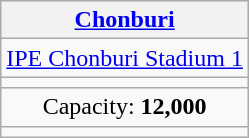<table class="wikitable" style="text-align:center">
<tr>
<th><a href='#'>Chonburi</a></th>
</tr>
<tr>
<td><a href='#'>
IPE Chonburi Stadium 1</a></td>
</tr>
<tr>
<td></td>
</tr>
<tr>
<td>Capacity: <strong>12,000</strong></td>
</tr>
<tr>
<td></td>
</tr>
</table>
